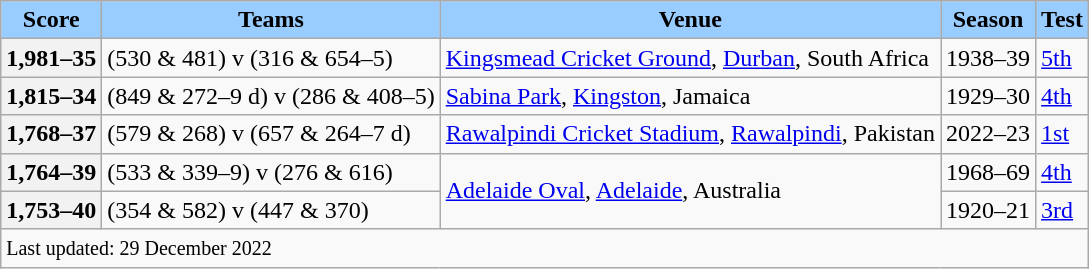<table class="wikitable">
<tr style="background:#9cf;">
<td style="text-align:center;"><strong>Score</strong></td>
<td style="text-align:center;"><strong>Teams</strong></td>
<td style="text-align:center;"><strong>Venue</strong></td>
<td style="text-align:center;"><strong>Season</strong></td>
<td style="text-align:center;"><strong>Test</strong></td>
</tr>
<tr>
<th>1,981–35</th>
<td> (530 & 481)  v  (316 & 654–5)</td>
<td><a href='#'>Kingsmead Cricket Ground</a>, <a href='#'>Durban</a>, South Africa</td>
<td>1938–39</td>
<td><a href='#'>5th</a></td>
</tr>
<tr>
<th>1,815–34</th>
<td> (849 & 272–9 d) v  (286 & 408–5)</td>
<td><a href='#'>Sabina Park</a>, <a href='#'>Kingston</a>, Jamaica</td>
<td>1929–30</td>
<td><a href='#'>4th</a></td>
</tr>
<tr>
<th>1,768–37</th>
<td> (579 & 268) v  (657 & 264–7 d)</td>
<td><a href='#'>Rawalpindi Cricket Stadium</a>, <a href='#'>Rawalpindi</a>, Pakistan</td>
<td>2022–23</td>
<td><a href='#'>1st</a></td>
</tr>
<tr>
<th>1,764–39</th>
<td> (533 & 339–9) v  (276 & 616)</td>
<td rowspan=2><a href='#'>Adelaide Oval</a>, <a href='#'>Adelaide</a>, Australia</td>
<td>1968–69</td>
<td><a href='#'>4th</a></td>
</tr>
<tr>
<th>1,753–40</th>
<td> (354 & 582) v  (447 & 370)</td>
<td>1920–21</td>
<td><a href='#'>3rd</a></td>
</tr>
<tr>
<td colspan="5"><small>Last updated: 29 December 2022</small></td>
</tr>
</table>
